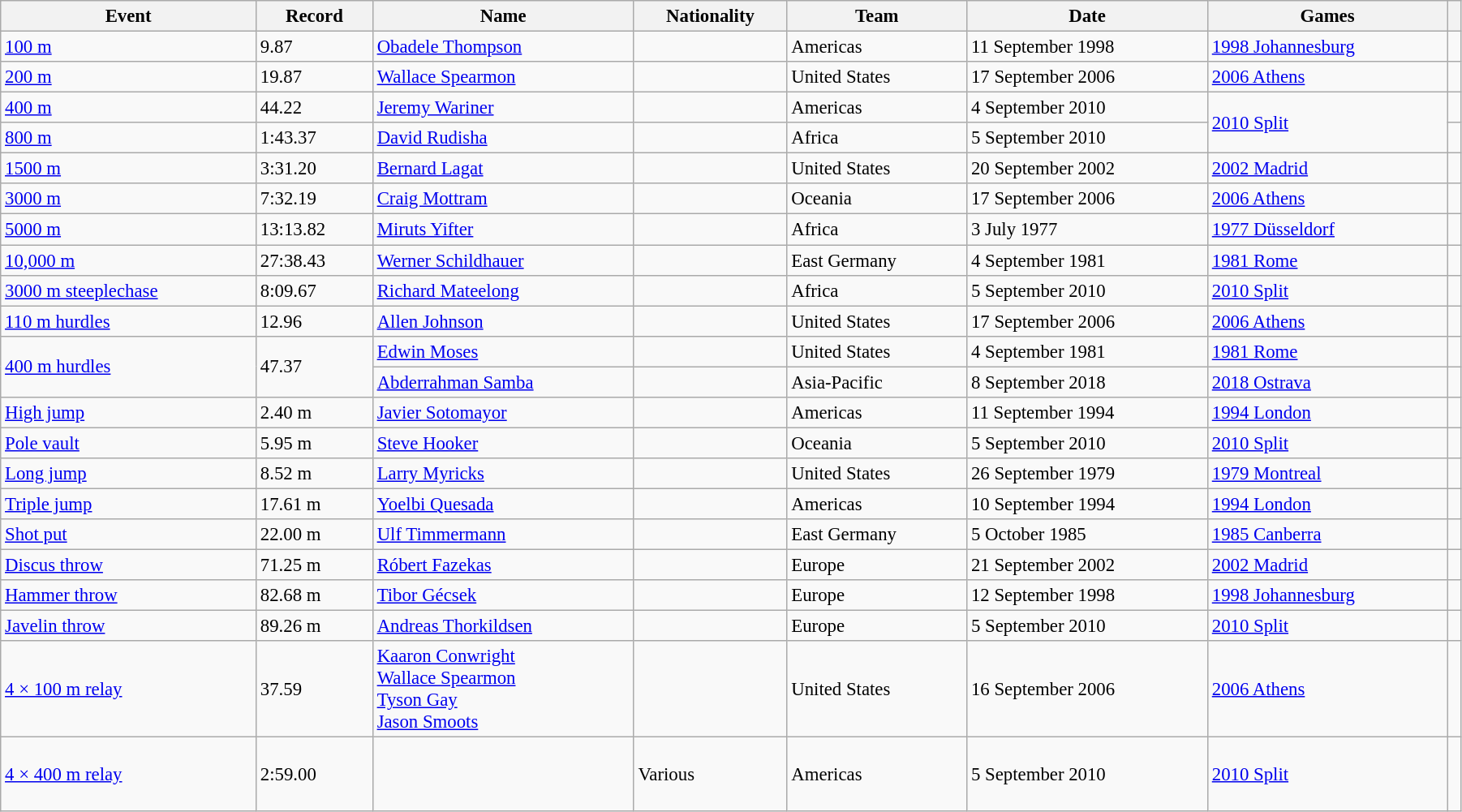<table class="wikitable sortable" style="font-size:95%; width: 95%;">
<tr>
<th>Event</th>
<th>Record</th>
<th>Name</th>
<th>Nationality</th>
<th>Team</th>
<th>Date</th>
<th>Games</th>
<th></th>
</tr>
<tr>
<td><a href='#'>100 m</a></td>
<td>9.87 </td>
<td><a href='#'>Obadele Thompson</a></td>
<td></td>
<td>Americas</td>
<td>11 September 1998</td>
<td><a href='#'>1998 Johannesburg</a></td>
<td></td>
</tr>
<tr>
<td><a href='#'>200 m</a></td>
<td>19.87 </td>
<td><a href='#'>Wallace Spearmon</a></td>
<td></td>
<td>United States</td>
<td>17 September 2006</td>
<td><a href='#'>2006 Athens</a></td>
<td></td>
</tr>
<tr>
<td><a href='#'>400 m</a></td>
<td>44.22</td>
<td><a href='#'>Jeremy Wariner</a></td>
<td></td>
<td>Americas</td>
<td>4 September 2010</td>
<td rowspan=2><a href='#'>2010 Split</a></td>
<td></td>
</tr>
<tr>
<td><a href='#'>800 m</a></td>
<td>1:43.37</td>
<td><a href='#'>David Rudisha</a></td>
<td></td>
<td>Africa</td>
<td>5 September 2010</td>
<td></td>
</tr>
<tr>
<td><a href='#'>1500 m</a></td>
<td>3:31.20</td>
<td><a href='#'>Bernard Lagat</a></td>
<td></td>
<td>United States</td>
<td>20 September 2002</td>
<td><a href='#'>2002 Madrid</a></td>
<td></td>
</tr>
<tr>
<td><a href='#'>3000 m</a></td>
<td>7:32.19</td>
<td><a href='#'>Craig Mottram</a></td>
<td></td>
<td>Oceania</td>
<td>17 September 2006</td>
<td><a href='#'>2006 Athens</a></td>
<td></td>
</tr>
<tr>
<td><a href='#'>5000 m</a></td>
<td>13:13.82</td>
<td><a href='#'>Miruts Yifter</a></td>
<td></td>
<td>Africa</td>
<td>3 July 1977</td>
<td><a href='#'>1977 Düsseldorf</a></td>
<td></td>
</tr>
<tr>
<td><a href='#'>10,000 m</a></td>
<td>27:38.43</td>
<td><a href='#'>Werner Schildhauer</a></td>
<td></td>
<td>East Germany</td>
<td>4 September 1981</td>
<td><a href='#'>1981 Rome</a></td>
<td></td>
</tr>
<tr>
<td><a href='#'>3000 m steeplechase</a></td>
<td>8:09.67</td>
<td><a href='#'>Richard Mateelong</a></td>
<td></td>
<td>Africa</td>
<td>5 September 2010</td>
<td><a href='#'>2010 Split</a></td>
<td></td>
</tr>
<tr>
<td><a href='#'>110 m hurdles</a></td>
<td>12.96 </td>
<td><a href='#'>Allen Johnson</a></td>
<td></td>
<td>United States</td>
<td>17 September 2006</td>
<td><a href='#'>2006 Athens</a></td>
<td></td>
</tr>
<tr>
<td rowspan=2><a href='#'>400 m hurdles</a></td>
<td rowspan=2>47.37</td>
<td><a href='#'>Edwin Moses</a></td>
<td></td>
<td>United States</td>
<td>4 September 1981</td>
<td><a href='#'>1981 Rome</a></td>
<td></td>
</tr>
<tr>
<td><a href='#'>Abderrahman Samba</a></td>
<td></td>
<td>Asia-Pacific</td>
<td>8 September 2018</td>
<td><a href='#'>2018 Ostrava</a></td>
<td></td>
</tr>
<tr>
<td><a href='#'>High jump</a></td>
<td>2.40 m</td>
<td><a href='#'>Javier Sotomayor</a></td>
<td></td>
<td>Americas</td>
<td>11 September 1994</td>
<td><a href='#'>1994 London</a></td>
<td></td>
</tr>
<tr>
<td><a href='#'>Pole vault</a></td>
<td>5.95 m</td>
<td><a href='#'>Steve Hooker</a></td>
<td></td>
<td>Oceania</td>
<td>5 September 2010</td>
<td><a href='#'>2010 Split</a></td>
<td></td>
</tr>
<tr>
<td><a href='#'>Long jump</a></td>
<td>8.52 m </td>
<td><a href='#'>Larry Myricks</a></td>
<td></td>
<td>United States</td>
<td>26 September 1979</td>
<td><a href='#'>1979 Montreal</a></td>
<td></td>
</tr>
<tr>
<td><a href='#'>Triple jump</a></td>
<td>17.61 m </td>
<td><a href='#'>Yoelbi Quesada</a></td>
<td></td>
<td>Americas</td>
<td>10 September 1994</td>
<td><a href='#'>1994 London</a></td>
<td></td>
</tr>
<tr>
<td><a href='#'>Shot put</a></td>
<td>22.00 m</td>
<td><a href='#'>Ulf Timmermann</a></td>
<td></td>
<td>East Germany</td>
<td>5 October 1985</td>
<td><a href='#'>1985 Canberra</a></td>
<td></td>
</tr>
<tr>
<td><a href='#'>Discus throw</a></td>
<td>71.25 m</td>
<td><a href='#'>Róbert Fazekas</a></td>
<td></td>
<td>Europe</td>
<td>21 September 2002</td>
<td><a href='#'>2002 Madrid</a></td>
<td></td>
</tr>
<tr>
<td><a href='#'>Hammer throw</a></td>
<td>82.68 m</td>
<td><a href='#'>Tibor Gécsek</a></td>
<td></td>
<td>Europe</td>
<td>12 September 1998</td>
<td><a href='#'>1998 Johannesburg</a></td>
<td></td>
</tr>
<tr>
<td><a href='#'>Javelin throw</a></td>
<td>89.26 m</td>
<td><a href='#'>Andreas Thorkildsen</a></td>
<td></td>
<td>Europe</td>
<td>5 September 2010</td>
<td><a href='#'>2010 Split</a></td>
<td></td>
</tr>
<tr>
<td><a href='#'>4 × 100 m relay</a></td>
<td>37.59</td>
<td><a href='#'>Kaaron Conwright</a> <br> <a href='#'>Wallace Spearmon</a> <br> <a href='#'>Tyson Gay</a> <br> <a href='#'>Jason Smoots</a></td>
<td></td>
<td>United States</td>
<td>16 September 2006</td>
<td><a href='#'>2006 Athens</a></td>
<td></td>
</tr>
<tr>
<td><a href='#'>4 × 400 m relay</a></td>
<td>2:59.00</td>
<td> <br>  <br>  <br> </td>
<td>Various</td>
<td>Americas</td>
<td>5 September 2010</td>
<td><a href='#'>2010 Split</a></td>
<td></td>
</tr>
</table>
